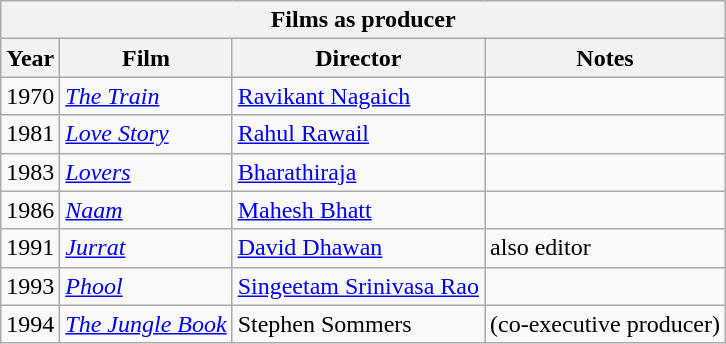<table class="wikitable">
<tr>
<th colspan="4" scope="col"><strong>Films as producer</strong></th>
</tr>
<tr>
<th>Year</th>
<th>Film</th>
<th>Director</th>
<th>Notes</th>
</tr>
<tr>
<td>1970</td>
<td><em><a href='#'>The Train</a></em></td>
<td><a href='#'>Ravikant Nagaich</a></td>
<td></td>
</tr>
<tr>
<td>1981</td>
<td><em><a href='#'>Love Story</a></em></td>
<td><a href='#'>Rahul Rawail</a></td>
<td></td>
</tr>
<tr>
<td>1983</td>
<td><em><a href='#'>Lovers</a></em></td>
<td><a href='#'>Bharathiraja</a></td>
<td></td>
</tr>
<tr>
<td>1986</td>
<td><em><a href='#'>Naam</a></em></td>
<td><a href='#'>Mahesh Bhatt</a></td>
<td></td>
</tr>
<tr>
<td>1991</td>
<td><em><a href='#'>Jurrat</a></em></td>
<td><a href='#'>David Dhawan</a></td>
<td>also editor</td>
</tr>
<tr>
<td>1993</td>
<td><em><a href='#'>Phool</a></em></td>
<td><a href='#'>Singeetam Srinivasa Rao</a></td>
<td></td>
</tr>
<tr>
<td>1994</td>
<td><em><a href='#'>The Jungle Book</a></em></td>
<td>Stephen Sommers</td>
<td>(co-executive producer)</td>
</tr>
</table>
